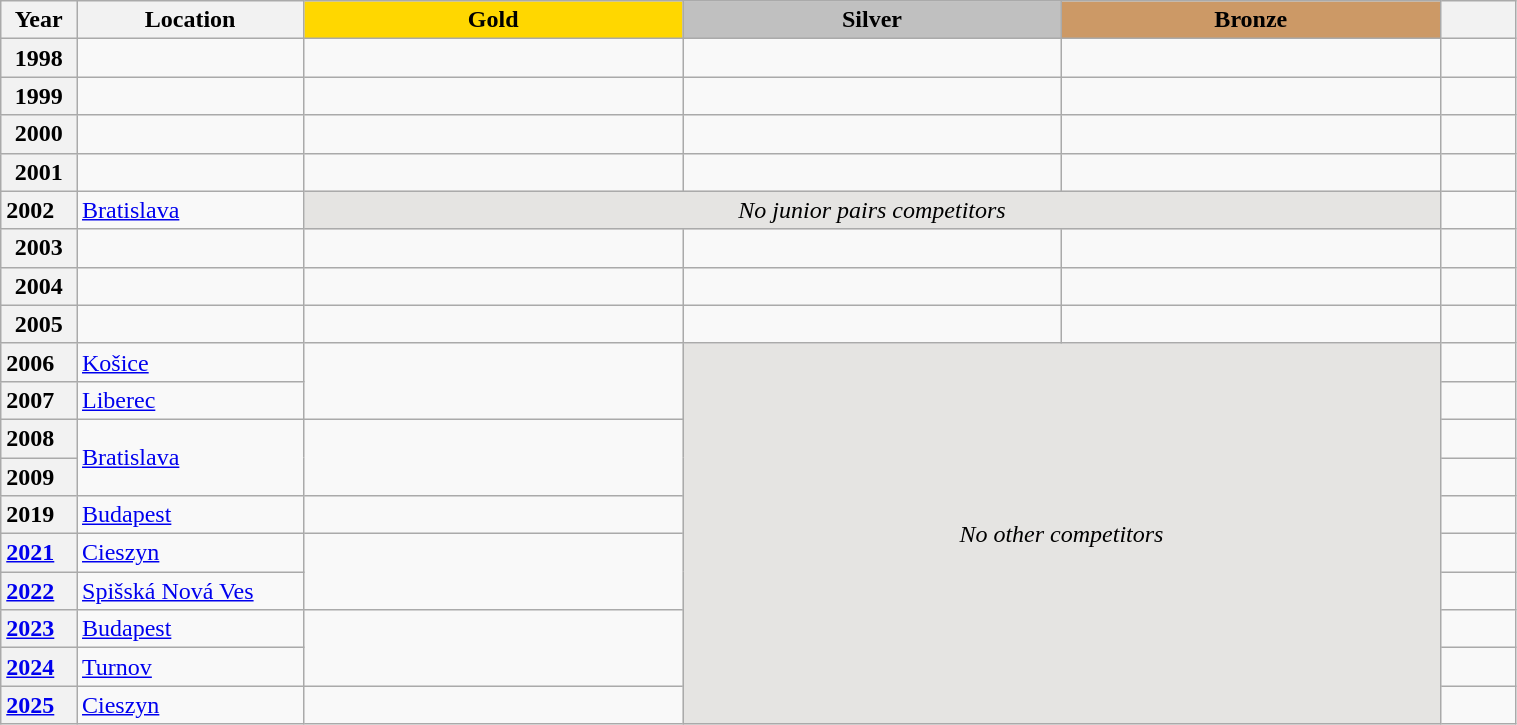<table class="wikitable unsortable" style="text-align:left; width:80%">
<tr>
<th scope="col" style="text-align:center; width:5%">Year</th>
<th scope="col" style="text-align:center; width:15%">Location</th>
<th scope="col" style="text-align:center; width:25%; background:gold">Gold</th>
<th scope="col" style="text-align:center; width:25%; background:silver">Silver</th>
<th scope="col" style="text-align:center; width:25%; background:#c96">Bronze</th>
<th scope="col" style="text-align:center; width:5%"></th>
</tr>
<tr>
<th>1998</th>
<td></td>
<td></td>
<td></td>
<td></td>
<td></td>
</tr>
<tr>
<th>1999</th>
<td></td>
<td></td>
<td></td>
<td></td>
<td></td>
</tr>
<tr>
<th>2000</th>
<td></td>
<td></td>
<td></td>
<td></td>
<td></td>
</tr>
<tr>
<th>2001</th>
<td></td>
<td></td>
<td></td>
<td></td>
<td></td>
</tr>
<tr>
<th scope="row" style="text-align:left">2002</th>
<td><a href='#'>Bratislava</a></td>
<td colspan="3" align="center" bgcolor="e5e4e2"><em>No junior pairs competitors</em></td>
<td></td>
</tr>
<tr>
<th>2003</th>
<td></td>
<td></td>
<td></td>
<td></td>
<td></td>
</tr>
<tr>
<th>2004</th>
<td></td>
<td></td>
<td></td>
<td></td>
<td></td>
</tr>
<tr>
<th>2005</th>
<td></td>
<td></td>
<td></td>
<td></td>
<td></td>
</tr>
<tr>
<th scope="row" style="text-align:left">2006</th>
<td><a href='#'>Košice</a></td>
<td rowspan="2"></td>
<td colspan="2" rowspan="10" align="center" bgcolor="e5e4e2"><em>No other competitors</em></td>
<td></td>
</tr>
<tr>
<th scope="row" style="text-align:left">2007</th>
<td> <a href='#'>Liberec</a></td>
<td></td>
</tr>
<tr>
<th scope="row" style="text-align:left">2008</th>
<td rowspan="2"><a href='#'>Bratislava</a></td>
<td rowspan="2"></td>
<td></td>
</tr>
<tr>
<th scope="row" style="text-align:left">2009</th>
<td></td>
</tr>
<tr>
<th scope="row" style="text-align:left">2019</th>
<td> <a href='#'>Budapest</a></td>
<td></td>
<td></td>
</tr>
<tr>
<th scope="row" style="text-align:left"><a href='#'>2021</a></th>
<td> <a href='#'>Cieszyn</a></td>
<td rowspan="2"></td>
<td></td>
</tr>
<tr>
<th scope="row" style="text-align:left"><a href='#'>2022</a></th>
<td><a href='#'>Spišská Nová Ves</a></td>
<td></td>
</tr>
<tr>
<th scope="row" style="text-align:left"><a href='#'>2023</a></th>
<td> <a href='#'>Budapest</a></td>
<td rowspan="2"></td>
<td></td>
</tr>
<tr>
<th scope="row" style="text-align:left"><a href='#'>2024</a></th>
<td> <a href='#'>Turnov</a></td>
<td></td>
</tr>
<tr>
<th scope="row" style="text-align:left"><a href='#'>2025</a></th>
<td> <a href='#'>Cieszyn</a></td>
<td></td>
<td></td>
</tr>
</table>
